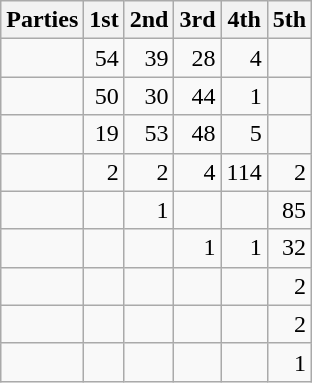<table class="wikitable" style="text-align:right;">
<tr>
<th style="text-align:left;">Parties</th>
<th>1st</th>
<th>2nd</th>
<th>3rd</th>
<th>4th</th>
<th>5th</th>
</tr>
<tr>
<td style="text-align:left;"></td>
<td>54</td>
<td>39</td>
<td>28</td>
<td>4</td>
<td></td>
</tr>
<tr>
<td style="text-align:left;"></td>
<td>50</td>
<td>30</td>
<td>44</td>
<td>1</td>
<td></td>
</tr>
<tr>
<td style="text-align:left;"></td>
<td>19</td>
<td>53</td>
<td>48</td>
<td>5</td>
<td></td>
</tr>
<tr>
<td style="text-align:left;"></td>
<td>2</td>
<td>2</td>
<td>4</td>
<td>114</td>
<td>2</td>
</tr>
<tr>
<td style="text-align:left;"></td>
<td></td>
<td>1</td>
<td></td>
<td></td>
<td>85</td>
</tr>
<tr>
<td style="text-align:left;"></td>
<td></td>
<td></td>
<td>1</td>
<td>1</td>
<td>32</td>
</tr>
<tr>
<td style="text-align:left;"></td>
<td></td>
<td></td>
<td></td>
<td></td>
<td>2</td>
</tr>
<tr>
<td style="text-align:left;"></td>
<td></td>
<td></td>
<td></td>
<td></td>
<td>2</td>
</tr>
<tr>
<td style="text-align:left;"></td>
<td></td>
<td></td>
<td></td>
<td></td>
<td>1</td>
</tr>
</table>
